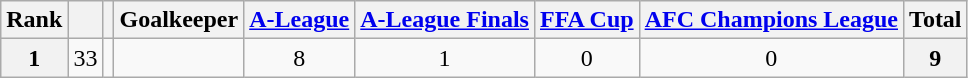<table class="wikitable" style="text-align:center">
<tr>
<th>Rank</th>
<th></th>
<th></th>
<th>Goalkeeper</th>
<th><a href='#'>A-League</a></th>
<th><a href='#'>A-League Finals</a></th>
<th><a href='#'>FFA Cup</a></th>
<th><a href='#'>AFC Champions League</a></th>
<th>Total</th>
</tr>
<tr>
<th>1</th>
<td>33</td>
<td></td>
<td align="left"></td>
<td>8</td>
<td>1</td>
<td>0</td>
<td>0</td>
<th>9</th>
</tr>
</table>
